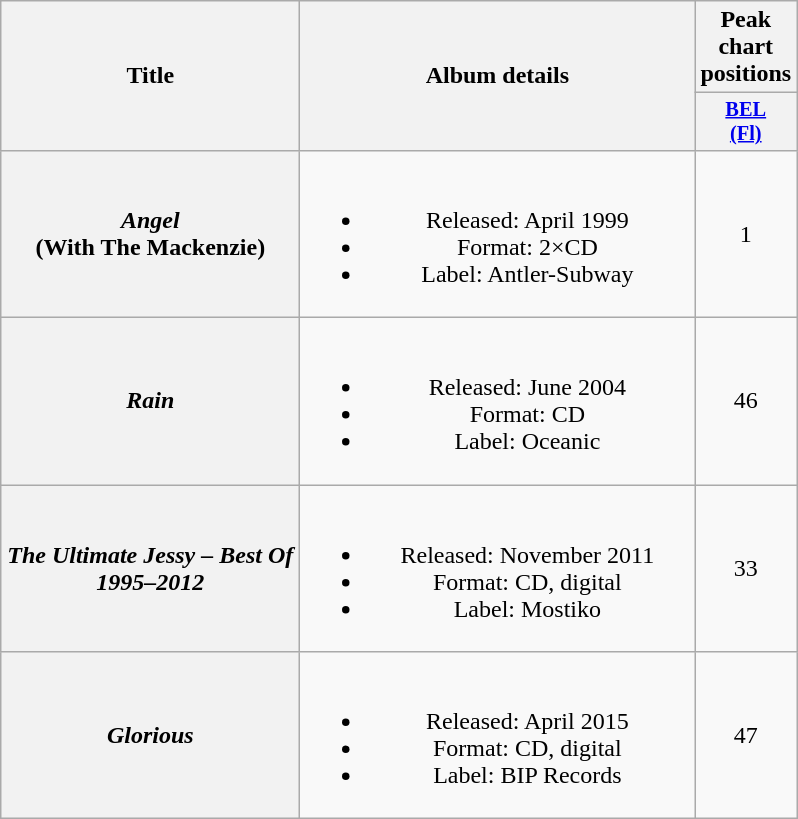<table class="wikitable plainrowheaders" style="text-align:center;" border="1">
<tr>
<th scope="col" rowspan="2" style="width:12em;">Title</th>
<th scope="col" rowspan="2" style="width:16em;">Album details</th>
<th scope="col" colspan="1">Peak chart<br>positions</th>
</tr>
<tr>
<th scope="col" style="width:3em; font-size:85%"><a href='#'>BEL<br>(Fl)</a><br></th>
</tr>
<tr>
<th scope="row"><em>Angel</em> <br> (With The Mackenzie)</th>
<td><br><ul><li>Released: April 1999</li><li>Format: 2×CD</li><li>Label: Antler-Subway</li></ul></td>
<td>1</td>
</tr>
<tr>
<th scope="row"><em>Rain</em></th>
<td><br><ul><li>Released: June 2004</li><li>Format: CD</li><li>Label: Oceanic</li></ul></td>
<td>46</td>
</tr>
<tr>
<th scope="row"><em>The Ultimate Jessy – Best Of 1995–2012</em></th>
<td><br><ul><li>Released: November 2011</li><li>Format: CD, digital</li><li>Label: Mostiko</li></ul></td>
<td>33</td>
</tr>
<tr>
<th scope="row"><em>Glorious</em></th>
<td><br><ul><li>Released: April 2015</li><li>Format: CD, digital</li><li>Label: BIP Records</li></ul></td>
<td>47</td>
</tr>
</table>
